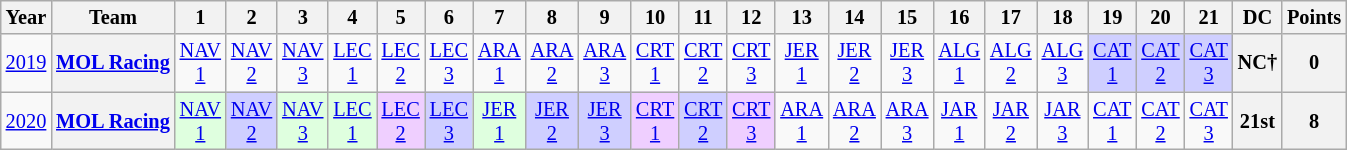<table class="wikitable" style="text-align:center; font-size:85%">
<tr>
<th>Year</th>
<th>Team</th>
<th>1</th>
<th>2</th>
<th>3</th>
<th>4</th>
<th>5</th>
<th>6</th>
<th>7</th>
<th>8</th>
<th>9</th>
<th>10</th>
<th>11</th>
<th>12</th>
<th>13</th>
<th>14</th>
<th>15</th>
<th>16</th>
<th>17</th>
<th>18</th>
<th>19</th>
<th>20</th>
<th>21</th>
<th>DC</th>
<th>Points</th>
</tr>
<tr>
<td><a href='#'>2019</a></td>
<th nowrap><a href='#'>MOL Racing</a></th>
<td style="background:#;"><a href='#'>NAV<br>1</a></td>
<td style="background:#;"><a href='#'>NAV<br>2</a></td>
<td style="background:#;"><a href='#'>NAV<br>3</a></td>
<td style="background:#;"><a href='#'>LEC<br>1</a></td>
<td style="background:#;"><a href='#'>LEC<br>2</a></td>
<td style="background:#;"><a href='#'>LEC<br>3</a></td>
<td style="background:#;"><a href='#'>ARA<br>1</a></td>
<td style="background:#;"><a href='#'>ARA<br>2</a></td>
<td style="background:#;"><a href='#'>ARA<br>3</a></td>
<td style="background:#;"><a href='#'>CRT<br>1</a></td>
<td style="background:#;"><a href='#'>CRT<br>2</a></td>
<td style="background:#;"><a href='#'>CRT<br>3</a></td>
<td style="background:#;"><a href='#'>JER<br>1</a></td>
<td style="background:#;"><a href='#'>JER<br>2</a></td>
<td style="background:#;"><a href='#'>JER<br>3</a></td>
<td style="background:#;"><a href='#'>ALG<br>1</a></td>
<td style="background:#;"><a href='#'>ALG<br>2</a></td>
<td style="background:#;"><a href='#'>ALG<br>3</a></td>
<td style="background:#CFCFFF;"><a href='#'>CAT<br>1</a><br></td>
<td style="background:#CFCFFF;"><a href='#'>CAT<br>2</a><br></td>
<td style="background:#CFCFFF;"><a href='#'>CAT<br>3</a><br></td>
<th>NC†</th>
<th>0</th>
</tr>
<tr>
<td><a href='#'>2020</a></td>
<th nowrap><a href='#'>MOL Racing</a></th>
<td style="background:#DFFFDF;"><a href='#'>NAV<br>1</a><br></td>
<td style="background:#CFCFFF;"><a href='#'>NAV<br>2</a><br></td>
<td style="background:#DFFFDF;"><a href='#'>NAV<br>3</a><br></td>
<td style="background:#DFFFDF;"><a href='#'>LEC<br>1</a><br></td>
<td style="background:#EFCFFF;"><a href='#'>LEC<br>2</a><br></td>
<td style="background:#CFCFFF;"><a href='#'>LEC<br>3</a><br></td>
<td style="background:#DFFFDF;"><a href='#'>JER<br>1</a><br></td>
<td style="background:#CFCFFF;"><a href='#'>JER<br>2</a><br></td>
<td style="background:#CFCFFF;"><a href='#'>JER<br>3</a><br></td>
<td style="background:#EFCFFF;"><a href='#'>CRT<br>1</a><br></td>
<td style="background:#CFCFFF;"><a href='#'>CRT<br>2</a><br></td>
<td style="background:#EFCFFF;"><a href='#'>CRT<br>3</a><br></td>
<td style="background:#;"><a href='#'>ARA<br>1</a><br></td>
<td style="background:#;"><a href='#'>ARA<br>2</a><br></td>
<td style="background:#;"><a href='#'>ARA<br>3</a><br></td>
<td style="background:#;"><a href='#'>JAR<br>1</a></td>
<td style="background:#;"><a href='#'>JAR<br>2</a></td>
<td style="background:#;"><a href='#'>JAR<br>3</a></td>
<td style="background:#;"><a href='#'>CAT<br>1</a></td>
<td style="background:#;"><a href='#'>CAT<br>2</a></td>
<td style="background:#;"><a href='#'>CAT<br>3</a></td>
<th>21st</th>
<th>8</th>
</tr>
</table>
